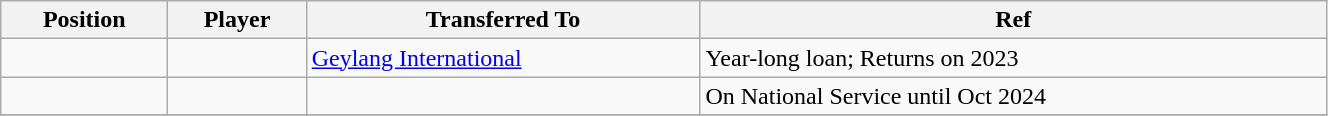<table class="wikitable sortable" style="width:70%; text-align:center; font-size:100%; text-align:left;">
<tr>
<th><strong>Position</strong></th>
<th><strong>Player</strong></th>
<th><strong>Transferred To</strong></th>
<th><strong>Ref</strong></th>
</tr>
<tr>
<td></td>
<td></td>
<td> <a href='#'>Geylang International</a> </td>
<td>Year-long loan; Returns on 2023 </td>
</tr>
<tr>
<td></td>
<td></td>
<td></td>
<td>On National Service until Oct 2024</td>
</tr>
<tr>
</tr>
</table>
